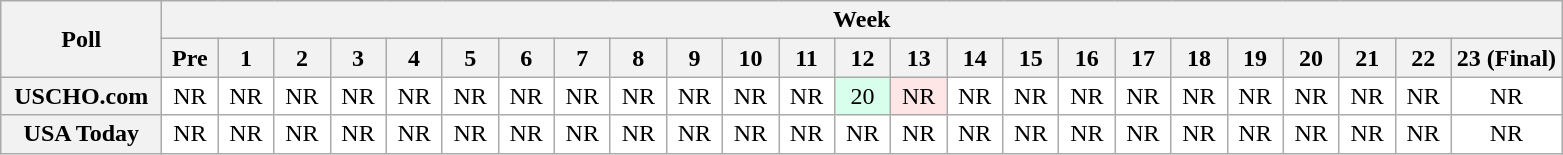<table class="wikitable" style="white-space:nowrap;">
<tr>
<th scope="col" width="100" rowspan="2">Poll</th>
<th colspan="25">Week</th>
</tr>
<tr>
<th scope="col" width="30">Pre</th>
<th scope="col" width="30">1</th>
<th scope="col" width="30">2</th>
<th scope="col" width="30">3</th>
<th scope="col" width="30">4</th>
<th scope="col" width="30">5</th>
<th scope="col" width="30">6</th>
<th scope="col" width="30">7</th>
<th scope="col" width="30">8</th>
<th scope="col" width="30">9</th>
<th scope="col" width="30">10</th>
<th scope="col" width="30">11</th>
<th scope="col" width="30">12</th>
<th scope="col" width="30">13</th>
<th scope="col" width="30">14</th>
<th scope="col" width="30">15</th>
<th scope="col" width="30">16</th>
<th scope="col" width="30">17</th>
<th scope="col" width="30">18</th>
<th scope="col" width="30">19</th>
<th scope="col" width="30">20</th>
<th scope="col" width="30">21</th>
<th scope="col" width="30">22</th>
<th scope="col" width="30">23 (Final)</th>
</tr>
<tr style="text-align:center;">
<th>USCHO.com</th>
<td bgcolor=FFFFFF>NR</td>
<td bgcolor=FFFFFF>NR</td>
<td bgcolor=FFFFFF>NR</td>
<td bgcolor=FFFFFF>NR</td>
<td bgcolor=FFFFFF>NR</td>
<td bgcolor=FFFFFF>NR</td>
<td bgcolor=FFFFFF>NR</td>
<td bgcolor=FFFFFF>NR</td>
<td bgcolor=FFFFFF>NR</td>
<td bgcolor=FFFFFF>NR</td>
<td bgcolor=FFFFFF>NR</td>
<td bgcolor=FFFFFF>NR</td>
<td bgcolor=D8FFEB>20</td>
<td bgcolor=FFE6E6>NR</td>
<td bgcolor=FFFFFF>NR</td>
<td bgcolor=FFFFFF>NR</td>
<td bgcolor=FFFFFF>NR</td>
<td bgcolor=FFFFFF>NR</td>
<td bgcolor=FFFFFF>NR</td>
<td bgcolor=FFFFFF>NR</td>
<td bgcolor=FFFFFF>NR</td>
<td bgcolor=FFFFFF>NR</td>
<td bgcolor=FFFFFF>NR</td>
<td bgcolor=FFFFFF>NR</td>
</tr>
<tr style="text-align:center;">
<th>USA Today</th>
<td bgcolor=FFFFFF>NR</td>
<td bgcolor=FFFFFF>NR</td>
<td bgcolor=FFFFFF>NR</td>
<td bgcolor=FFFFFF>NR</td>
<td bgcolor=FFFFFF>NR</td>
<td bgcolor=FFFFFF>NR</td>
<td bgcolor=FFFFFF>NR</td>
<td bgcolor=FFFFFF>NR</td>
<td bgcolor=FFFFFF>NR</td>
<td bgcolor=FFFFFF>NR</td>
<td bgcolor=FFFFFF>NR</td>
<td bgcolor=FFFFFF>NR</td>
<td bgcolor=FFFFFF>NR</td>
<td bgcolor=FFFFFF>NR</td>
<td bgcolor=FFFFFF>NR</td>
<td bgcolor=FFFFFF>NR</td>
<td bgcolor=FFFFFF>NR</td>
<td bgcolor=FFFFFF>NR</td>
<td bgcolor=FFFFFF>NR</td>
<td bgcolor=FFFFFF>NR</td>
<td bgcolor=FFFFFF>NR</td>
<td bgcolor=FFFFFF>NR</td>
<td bgcolor=FFFFFF>NR</td>
<td bgcolor=FFFFFF>NR</td>
</tr>
</table>
